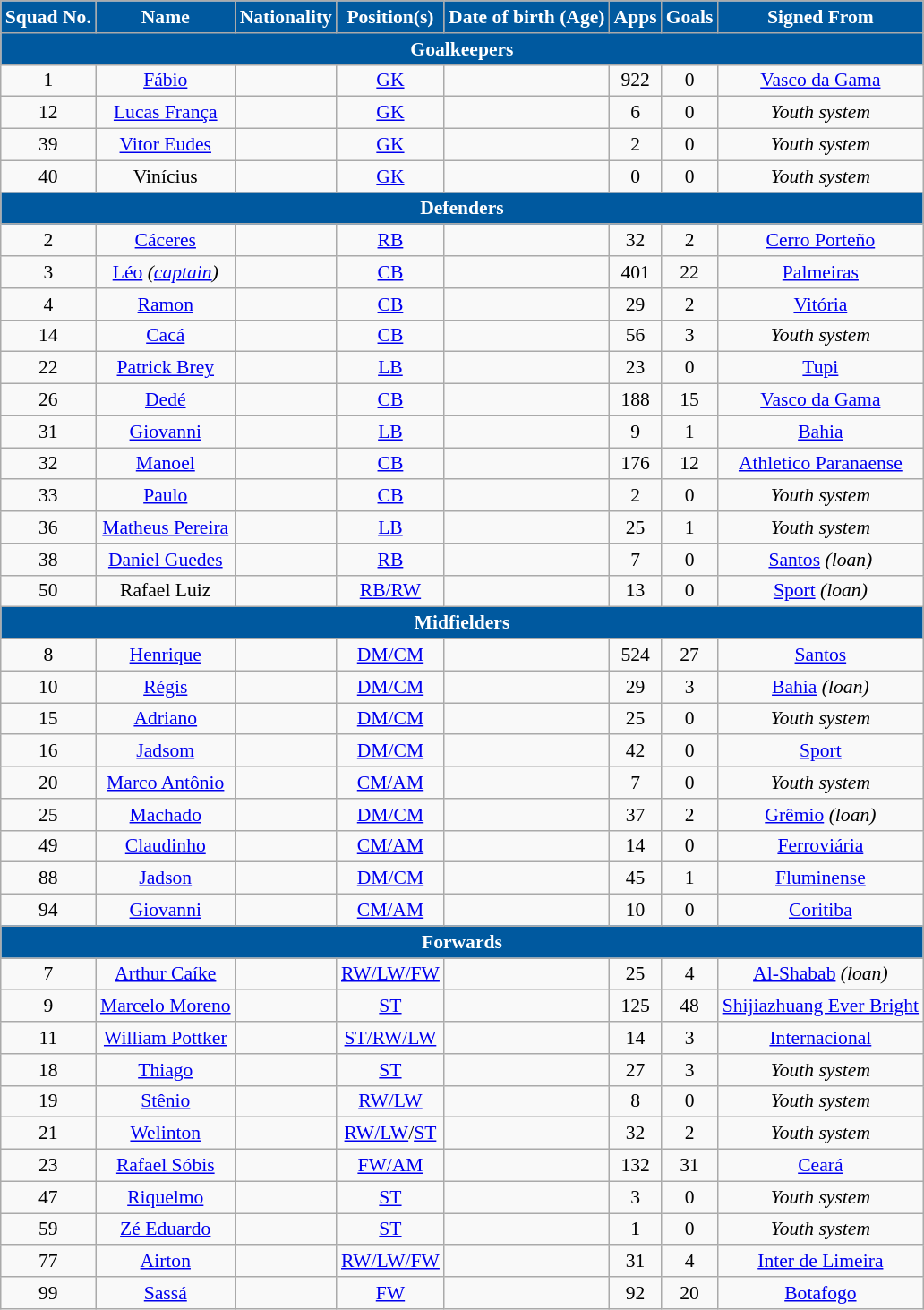<table class="wikitable" style="text-align:center; font-size:90%;">
<tr>
<th style="background:#00599F; color:white; text-align:center;">Squad No.</th>
<th style="background:#00599F; color:white; text-align:center;">Name</th>
<th style="background:#00599F; color:white; text-align:center;">Nationality</th>
<th style="background:#00599F; color:white; text-align:center;">Position(s)</th>
<th style="background:#00599F; color:white; text-align:center;">Date of birth (Age)</th>
<th style="background:#00599F; color:white; text-align:center;">Apps</th>
<th style="background:#00599F; color:white; text-align:center;">Goals</th>
<th style="background:#00599F; color:white; text-align:center;">Signed From</th>
</tr>
<tr>
<th colspan="9" style="background:#00599F; color:white; text-align:center"><strong>Goalkeepers</strong></th>
</tr>
<tr>
<td>1</td>
<td><a href='#'>Fábio</a></td>
<td></td>
<td><a href='#'>GK</a></td>
<td></td>
<td>922</td>
<td>0</td>
<td> <a href='#'>Vasco da Gama</a></td>
</tr>
<tr>
<td>12</td>
<td><a href='#'>Lucas França</a></td>
<td></td>
<td><a href='#'>GK</a></td>
<td></td>
<td>6</td>
<td>0</td>
<td><em>Youth system</em></td>
</tr>
<tr>
<td>39</td>
<td><a href='#'>Vitor Eudes</a></td>
<td></td>
<td><a href='#'>GK</a></td>
<td></td>
<td>2</td>
<td>0</td>
<td><em>Youth system</em></td>
</tr>
<tr>
<td>40</td>
<td>Vinícius</td>
<td></td>
<td><a href='#'>GK</a></td>
<td></td>
<td>0</td>
<td>0</td>
<td><em>Youth system</em></td>
</tr>
<tr>
<th colspan="9" style="background:#00599F; color:white; text-align:center"><strong>Defenders</strong></th>
</tr>
<tr>
<td>2</td>
<td><a href='#'>Cáceres</a></td>
<td></td>
<td><a href='#'>RB</a></td>
<td></td>
<td>32</td>
<td>2</td>
<td> <a href='#'>Cerro Porteño</a></td>
</tr>
<tr>
<td>3</td>
<td><a href='#'>Léo</a> <em>(<a href='#'>captain</a>)</em></td>
<td></td>
<td><a href='#'>CB</a></td>
<td></td>
<td>401</td>
<td>22</td>
<td> <a href='#'>Palmeiras</a></td>
</tr>
<tr>
<td>4</td>
<td><a href='#'>Ramon</a></td>
<td></td>
<td><a href='#'>CB</a></td>
<td></td>
<td>29</td>
<td>2</td>
<td> <a href='#'>Vitória</a></td>
</tr>
<tr>
<td>14</td>
<td><a href='#'>Cacá</a></td>
<td></td>
<td><a href='#'>CB</a></td>
<td></td>
<td>56</td>
<td>3</td>
<td><em>Youth system</em></td>
</tr>
<tr>
<td>22</td>
<td><a href='#'>Patrick Brey</a></td>
<td></td>
<td><a href='#'>LB</a></td>
<td></td>
<td>23</td>
<td>0</td>
<td> <a href='#'>Tupi</a></td>
</tr>
<tr>
<td>26</td>
<td><a href='#'>Dedé</a></td>
<td></td>
<td><a href='#'>CB</a></td>
<td></td>
<td>188</td>
<td>15</td>
<td> <a href='#'>Vasco da Gama</a></td>
</tr>
<tr>
<td>31</td>
<td><a href='#'>Giovanni</a></td>
<td></td>
<td><a href='#'>LB</a></td>
<td></td>
<td>9</td>
<td>1</td>
<td> <a href='#'>Bahia</a></td>
</tr>
<tr>
<td>32</td>
<td><a href='#'>Manoel</a></td>
<td></td>
<td><a href='#'>CB</a></td>
<td></td>
<td>176</td>
<td>12</td>
<td> <a href='#'>Athletico Paranaense</a></td>
</tr>
<tr>
<td>33</td>
<td><a href='#'>Paulo</a></td>
<td></td>
<td><a href='#'>CB</a></td>
<td></td>
<td>2</td>
<td>0</td>
<td><em>Youth system</em></td>
</tr>
<tr>
<td>36</td>
<td><a href='#'>Matheus Pereira</a></td>
<td></td>
<td><a href='#'>LB</a></td>
<td></td>
<td>25</td>
<td>1</td>
<td><em>Youth system</em></td>
</tr>
<tr>
<td>38</td>
<td><a href='#'>Daniel Guedes</a></td>
<td></td>
<td><a href='#'>RB</a></td>
<td></td>
<td>7</td>
<td>0</td>
<td> <a href='#'>Santos</a> <em>(loan)</em></td>
</tr>
<tr>
<td>50</td>
<td>Rafael Luiz</td>
<td></td>
<td><a href='#'>RB/RW</a></td>
<td></td>
<td>13</td>
<td>0</td>
<td> <a href='#'>Sport</a> <em>(loan)</em></td>
</tr>
<tr>
<th colspan="9" style="background:#00599F; color:white; text-align:center"><strong>Midfielders</strong></th>
</tr>
<tr>
<td>8</td>
<td><a href='#'>Henrique</a></td>
<td></td>
<td><a href='#'>DM/CM</a></td>
<td></td>
<td>524</td>
<td>27</td>
<td> <a href='#'>Santos</a></td>
</tr>
<tr>
<td>10</td>
<td><a href='#'>Régis</a></td>
<td></td>
<td><a href='#'>DM/CM</a></td>
<td></td>
<td>29</td>
<td>3</td>
<td> <a href='#'>Bahia</a> <em>(loan)</em></td>
</tr>
<tr>
<td>15</td>
<td><a href='#'>Adriano</a></td>
<td></td>
<td><a href='#'>DM/CM</a></td>
<td></td>
<td>25</td>
<td>0</td>
<td><em>Youth system</em></td>
</tr>
<tr>
<td>16</td>
<td><a href='#'>Jadsom</a></td>
<td></td>
<td><a href='#'>DM/CM</a></td>
<td></td>
<td>42</td>
<td>0</td>
<td> <a href='#'>Sport</a></td>
</tr>
<tr>
<td>20</td>
<td><a href='#'>Marco Antônio</a></td>
<td></td>
<td><a href='#'>CM/AM</a></td>
<td></td>
<td>7</td>
<td>0</td>
<td><em>Youth system</em></td>
</tr>
<tr>
<td>25</td>
<td><a href='#'>Machado</a></td>
<td></td>
<td><a href='#'>DM/CM</a></td>
<td></td>
<td>37</td>
<td>2</td>
<td> <a href='#'>Grêmio</a> <em>(loan)</em></td>
</tr>
<tr>
<td>49</td>
<td><a href='#'>Claudinho</a></td>
<td></td>
<td><a href='#'>CM/AM</a></td>
<td></td>
<td>14</td>
<td>0</td>
<td> <a href='#'>Ferroviária</a></td>
</tr>
<tr>
<td>88</td>
<td><a href='#'>Jadson</a></td>
<td></td>
<td><a href='#'>DM/CM</a></td>
<td></td>
<td>45</td>
<td>1</td>
<td> <a href='#'>Fluminense</a></td>
</tr>
<tr>
<td>94</td>
<td><a href='#'>Giovanni</a></td>
<td></td>
<td><a href='#'>CM/AM</a></td>
<td></td>
<td>10</td>
<td>0</td>
<td> <a href='#'>Coritiba</a></td>
</tr>
<tr>
<th colspan="9" style="background:#00599F; color:white; text-align:center"><strong>Forwards</strong></th>
</tr>
<tr>
<td>7</td>
<td><a href='#'>Arthur Caíke</a></td>
<td></td>
<td><a href='#'>RW/LW/FW</a></td>
<td></td>
<td>25</td>
<td>4</td>
<td> <a href='#'>Al-Shabab</a> <em>(loan)</em></td>
</tr>
<tr>
<td>9</td>
<td><a href='#'>Marcelo Moreno</a></td>
<td></td>
<td><a href='#'>ST</a></td>
<td></td>
<td>125</td>
<td>48</td>
<td> <a href='#'>Shijiazhuang Ever Bright</a></td>
</tr>
<tr>
<td>11</td>
<td><a href='#'>William Pottker</a></td>
<td></td>
<td><a href='#'>ST/RW/LW</a></td>
<td></td>
<td>14</td>
<td>3</td>
<td> <a href='#'>Internacional</a></td>
</tr>
<tr>
<td>18</td>
<td><a href='#'>Thiago</a></td>
<td></td>
<td><a href='#'>ST</a></td>
<td></td>
<td>27</td>
<td>3</td>
<td><em>Youth system</em></td>
</tr>
<tr>
<td>19</td>
<td><a href='#'>Stênio</a></td>
<td></td>
<td><a href='#'>RW/LW</a></td>
<td></td>
<td>8</td>
<td>0</td>
<td><em>Youth system</em></td>
</tr>
<tr>
<td>21</td>
<td><a href='#'>Welinton</a></td>
<td></td>
<td><a href='#'>RW/LW</a>/<a href='#'>ST</a></td>
<td></td>
<td>32</td>
<td>2</td>
<td><em>Youth system</em></td>
</tr>
<tr>
<td>23</td>
<td><a href='#'>Rafael Sóbis</a></td>
<td></td>
<td><a href='#'>FW/AM</a></td>
<td></td>
<td>132</td>
<td>31</td>
<td> <a href='#'>Ceará</a></td>
</tr>
<tr>
<td>47</td>
<td><a href='#'>Riquelmo</a></td>
<td></td>
<td><a href='#'>ST</a></td>
<td></td>
<td>3</td>
<td>0</td>
<td><em>Youth system</em></td>
</tr>
<tr>
<td>59</td>
<td><a href='#'>Zé Eduardo</a></td>
<td></td>
<td><a href='#'>ST</a></td>
<td></td>
<td>1</td>
<td>0</td>
<td><em>Youth system</em></td>
</tr>
<tr>
<td>77</td>
<td><a href='#'>Airton</a></td>
<td></td>
<td><a href='#'>RW/LW/FW</a></td>
<td></td>
<td>31</td>
<td>4</td>
<td> <a href='#'>Inter de Limeira</a></td>
</tr>
<tr>
<td>99</td>
<td><a href='#'>Sassá</a></td>
<td></td>
<td><a href='#'>FW</a></td>
<td></td>
<td>92</td>
<td>20</td>
<td> <a href='#'>Botafogo</a></td>
</tr>
</table>
